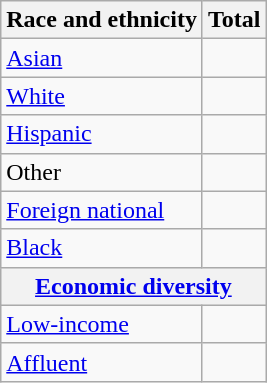<table class="wikitable floatright sortable collapsible"; text-align:right; font-size:80%;">
<tr>
<th>Race and ethnicity</th>
<th colspan="2" data-sort-type=number>Total</th>
</tr>
<tr>
<td><a href='#'>Asian</a></td>
<td align=right></td>
</tr>
<tr>
<td><a href='#'>White</a></td>
<td align=right></td>
</tr>
<tr>
<td><a href='#'>Hispanic</a></td>
<td align=right></td>
</tr>
<tr>
<td>Other</td>
<td align=right></td>
</tr>
<tr>
<td><a href='#'>Foreign national</a></td>
<td align=right></td>
</tr>
<tr>
<td><a href='#'>Black</a></td>
<td align=right></td>
</tr>
<tr>
<th colspan="4" data-sort-type=number><a href='#'>Economic diversity</a></th>
</tr>
<tr>
<td><a href='#'>Low-income</a></td>
<td align=right></td>
</tr>
<tr>
<td><a href='#'>Affluent</a></td>
<td align=right></td>
</tr>
</table>
